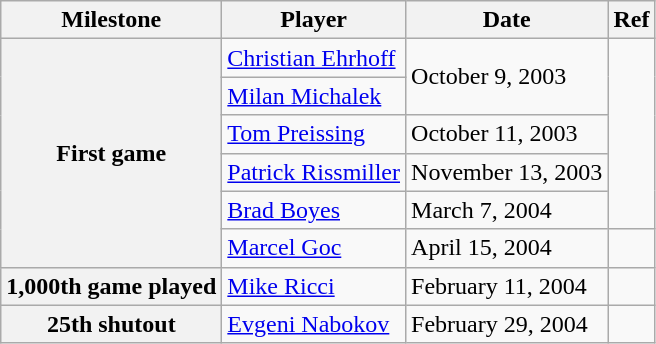<table class="wikitable">
<tr>
<th scope="col">Milestone</th>
<th scope="col">Player</th>
<th scope="col">Date</th>
<th scope="col">Ref</th>
</tr>
<tr>
<th rowspan=6>First game</th>
<td><a href='#'>Christian Ehrhoff</a></td>
<td rowspan=2>October 9, 2003</td>
<td rowspan=5></td>
</tr>
<tr>
<td><a href='#'>Milan Michalek</a></td>
</tr>
<tr>
<td><a href='#'>Tom Preissing</a></td>
<td>October 11, 2003</td>
</tr>
<tr>
<td><a href='#'>Patrick Rissmiller</a></td>
<td>November 13, 2003</td>
</tr>
<tr>
<td><a href='#'>Brad Boyes</a></td>
<td>March 7, 2004</td>
</tr>
<tr>
<td><a href='#'>Marcel Goc</a></td>
<td>April 15, 2004</td>
<td></td>
</tr>
<tr>
<th>1,000th game played</th>
<td><a href='#'>Mike Ricci</a></td>
<td>February 11, 2004</td>
<td></td>
</tr>
<tr>
<th>25th shutout</th>
<td><a href='#'>Evgeni Nabokov</a></td>
<td>February 29, 2004</td>
<td></td>
</tr>
</table>
